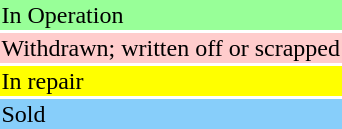<table>
<tr style="background:#98ff98; color:black">
<td>In Operation</td>
</tr>
<tr style="background:#ffcccc; color:black">
<td>Withdrawn; written off or scrapped</td>
</tr>
<tr style="background:yellow; color:black">
<td>In repair</td>
</tr>
<tr style="background:#87cefa">
<td>Sold</td>
</tr>
</table>
